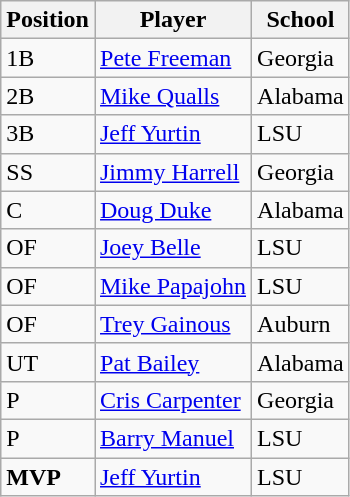<table class="wikitable">
<tr>
<th>Position</th>
<th>Player</th>
<th>School</th>
</tr>
<tr>
<td>1B</td>
<td><a href='#'>Pete Freeman</a></td>
<td>Georgia</td>
</tr>
<tr>
<td>2B</td>
<td><a href='#'>Mike Qualls</a></td>
<td>Alabama</td>
</tr>
<tr>
<td>3B</td>
<td><a href='#'>Jeff Yurtin</a></td>
<td>LSU</td>
</tr>
<tr>
<td>SS</td>
<td><a href='#'>Jimmy Harrell</a></td>
<td>Georgia</td>
</tr>
<tr>
<td>C</td>
<td><a href='#'>Doug Duke</a></td>
<td>Alabama</td>
</tr>
<tr>
<td>OF</td>
<td><a href='#'>Joey Belle</a></td>
<td>LSU</td>
</tr>
<tr>
<td>OF</td>
<td><a href='#'>Mike Papajohn</a></td>
<td>LSU</td>
</tr>
<tr>
<td>OF</td>
<td><a href='#'>Trey Gainous</a></td>
<td>Auburn</td>
</tr>
<tr>
<td>UT</td>
<td><a href='#'>Pat Bailey</a></td>
<td>Alabama</td>
</tr>
<tr>
<td>P</td>
<td><a href='#'>Cris Carpenter</a></td>
<td>Georgia</td>
</tr>
<tr>
<td>P</td>
<td><a href='#'>Barry Manuel</a></td>
<td>LSU</td>
</tr>
<tr>
<td><strong>MVP</strong></td>
<td><a href='#'>Jeff Yurtin</a></td>
<td>LSU</td>
</tr>
</table>
